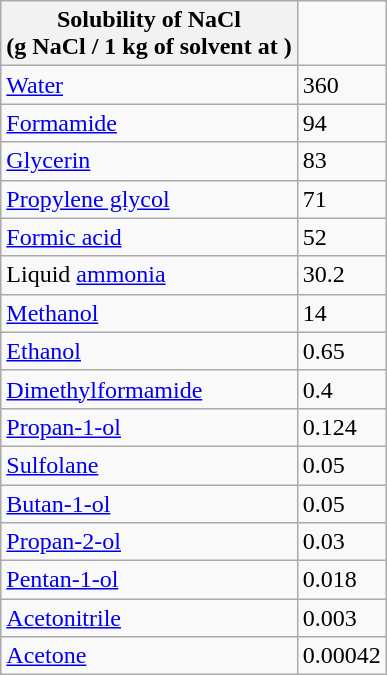<table class="wikitable" style="float:right; margin-left:1em;">
<tr>
<th>Solubility of NaCl<br>(g NaCl / 1 kg of solvent at )</th>
</tr>
<tr>
<td><a href='#'>Water</a></td>
<td>360</td>
</tr>
<tr>
<td><a href='#'>Formamide</a></td>
<td>94</td>
</tr>
<tr>
<td><a href='#'>Glycerin</a></td>
<td>83</td>
</tr>
<tr>
<td><a href='#'>Propylene glycol</a></td>
<td>71</td>
</tr>
<tr>
<td><a href='#'>Formic acid</a></td>
<td>52</td>
</tr>
<tr>
<td>Liquid <a href='#'>ammonia</a></td>
<td>30.2</td>
</tr>
<tr>
<td><a href='#'>Methanol</a></td>
<td>14</td>
</tr>
<tr>
<td><a href='#'>Ethanol</a></td>
<td>0.65</td>
</tr>
<tr>
<td><a href='#'>Dimethylformamide</a></td>
<td>0.4</td>
</tr>
<tr>
<td><a href='#'>Propan-1-ol</a></td>
<td>0.124</td>
</tr>
<tr>
<td><a href='#'>Sulfolane</a></td>
<td>0.05</td>
</tr>
<tr>
<td><a href='#'>Butan-1-ol</a></td>
<td>0.05</td>
</tr>
<tr>
<td><a href='#'>Propan-2-ol</a></td>
<td>0.03</td>
</tr>
<tr>
<td><a href='#'>Pentan-1-ol</a></td>
<td>0.018</td>
</tr>
<tr>
<td><a href='#'>Acetonitrile</a></td>
<td>0.003</td>
</tr>
<tr>
<td><a href='#'>Acetone</a></td>
<td>0.00042</td>
</tr>
</table>
